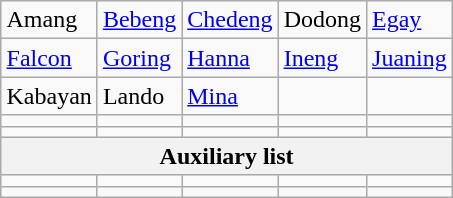<table class="wikitable" align=right>
<tr>
<td>Amang</td>
<td><a href='#'>Bebeng</a></td>
<td><a href='#'>Chedeng</a></td>
<td>Dodong</td>
<td><a href='#'>Egay</a></td>
</tr>
<tr>
<td><a href='#'>Falcon</a></td>
<td><a href='#'>Goring</a></td>
<td><a href='#'>Hanna</a></td>
<td><a href='#'>Ineng</a></td>
<td><a href='#'>Juaning</a></td>
</tr>
<tr>
<td>Kabayan</td>
<td>Lando</td>
<td><a href='#'>Mina</a></td>
<td></td>
<td></td>
</tr>
<tr>
<td></td>
<td></td>
<td></td>
<td></td>
<td></td>
</tr>
<tr>
<td></td>
<td></td>
<td></td>
<td></td>
<td></td>
</tr>
<tr>
<th colspan=5>Auxiliary list</th>
</tr>
<tr>
<td></td>
<td></td>
<td></td>
<td></td>
<td></td>
</tr>
<tr>
<td></td>
<td></td>
<td></td>
<td></td>
<td></td>
</tr>
</table>
